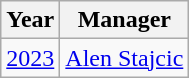<table class="wikitable">
<tr>
<th>Year</th>
<th>Manager</th>
</tr>
<tr>
<td align=center><a href='#'>2023</a></td>
<td> <a href='#'>Alen Stajcic</a></td>
</tr>
</table>
